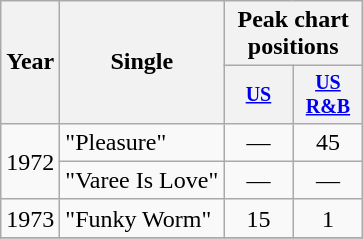<table class="wikitable" style="text-align:center;">
<tr>
<th rowspan="2">Year</th>
<th rowspan="2">Single</th>
<th colspan="2">Peak chart positions</th>
</tr>
<tr style="font-size:smaller;">
<th width="40"><a href='#'>US</a><br></th>
<th width="40"><a href='#'>US<br>R&B</a><br></th>
</tr>
<tr>
<td rowspan="2">1972</td>
<td align="left">"Pleasure"</td>
<td>—</td>
<td>45</td>
</tr>
<tr>
<td align="left">"Varee Is Love"</td>
<td>—</td>
<td>—</td>
</tr>
<tr>
<td rowspan="1">1973</td>
<td align="left">"Funky Worm"</td>
<td>15</td>
<td>1</td>
</tr>
<tr>
</tr>
</table>
